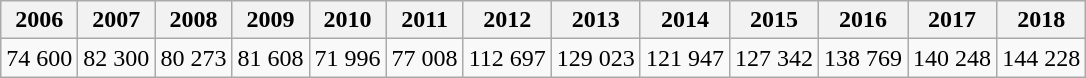<table class="wikitable standard">
<tr>
<th>2006</th>
<th>2007</th>
<th>2008</th>
<th>2009</th>
<th>2010</th>
<th>2011</th>
<th>2012</th>
<th>2013</th>
<th>2014</th>
<th>2015</th>
<th>2016</th>
<th>2017</th>
<th>2018</th>
</tr>
<tr>
<td>74 600</td>
<td>82 300</td>
<td>80 273</td>
<td>81 608</td>
<td>71 996</td>
<td>77 008</td>
<td>112 697</td>
<td>129 023</td>
<td>121 947</td>
<td>127 342</td>
<td>138 769</td>
<td>140 248</td>
<td>144 228</td>
</tr>
</table>
